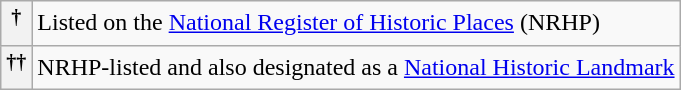<table class="wikitable">
<tr>
<th><sup>†</sup></th>
<td>Listed on the <a href='#'>National Register of Historic Places</a> (NRHP)</td>
</tr>
<tr>
<th><sup>††</sup></th>
<td>NRHP-listed and also designated as a <a href='#'>National Historic Landmark</a></td>
</tr>
</table>
